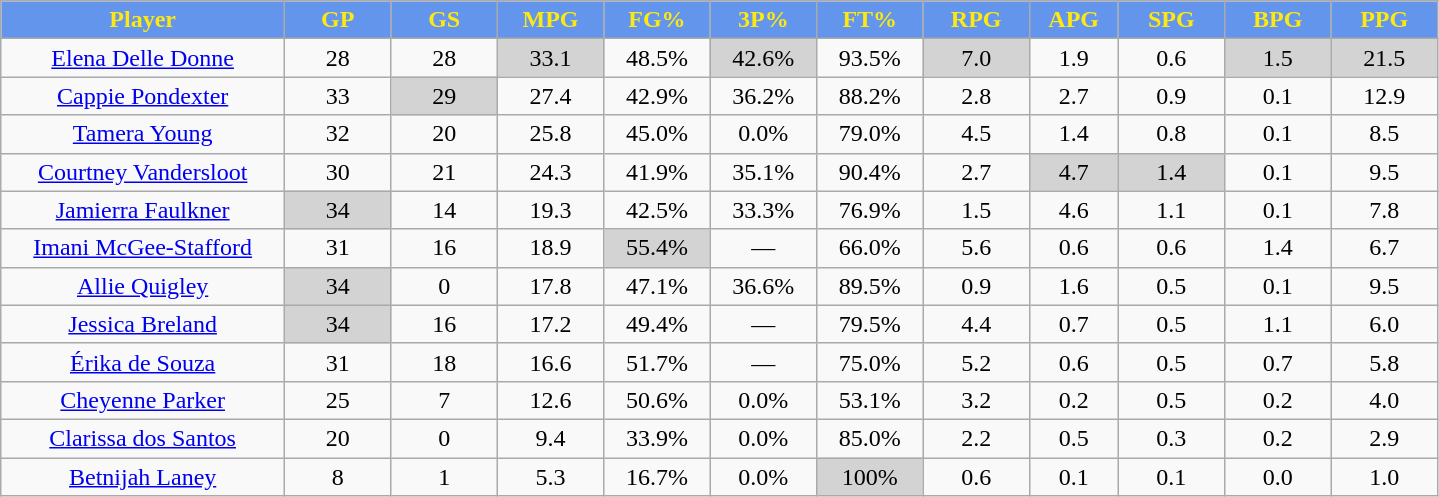<table class="wikitable sortable" style="text-align:center;">
<tr>
<th style="background:#6495ED; color:#FDE910;" width="16%">Player</th>
<th style="background:#6495ED; color:#FDE910;" width="6%">GP</th>
<th style="background:#6495ED; color:#FDE910;" width="6%">GS</th>
<th style="background:#6495ED; color:#FDE910;" width="6%">MPG</th>
<th style="background:#6495ED; color:#FDE910;" width="6%">FG%</th>
<th style="background:#6495ED; color:#FDE910;" width="6%">3P%</th>
<th style="background:#6495ED; color:#FDE910;" width="6%">FT%</th>
<th style="background:#6495ED; color:#FDE910;" width="6%">RPG</th>
<th style="background:#6495ED; color:#FDE910;" width="5%">APG</th>
<th style="background:#6495ED; color:#FDE910;" width="6%">SPG</th>
<th style="background:#6495ED; color:#FDE910;" width="6%">BPG</th>
<th style="background:#6495ED; color:#FDE910;" width="6%">PPG</th>
</tr>
<tr>
<td><a href='#'>Elena Delle Donne</a></td>
<td>28</td>
<td>28</td>
<td style="background:#D3D3D3;">33.1</td>
<td>48.5%</td>
<td style="background:#D3D3D3;">42.6%</td>
<td>93.5%</td>
<td style="background:#D3D3D3;">7.0</td>
<td>1.9</td>
<td>0.6</td>
<td style="background:#D3D3D3;">1.5</td>
<td style="background:#D3D3D3;">21.5</td>
</tr>
<tr>
<td><a href='#'>Cappie Pondexter</a></td>
<td>33</td>
<td style="background:#D3D3D3;">29</td>
<td>27.4</td>
<td>42.9%</td>
<td>36.2%</td>
<td>88.2%</td>
<td>2.8</td>
<td>2.7</td>
<td>0.9</td>
<td>0.1</td>
<td>12.9</td>
</tr>
<tr>
<td><a href='#'>Tamera Young</a></td>
<td>32</td>
<td>20</td>
<td>25.8</td>
<td>45.0%</td>
<td>0.0%</td>
<td>79.0%</td>
<td>4.5</td>
<td>1.4</td>
<td>0.8</td>
<td>0.1</td>
<td>8.5</td>
</tr>
<tr>
<td><a href='#'>Courtney Vandersloot</a></td>
<td>30</td>
<td>21</td>
<td>24.3</td>
<td>41.9%</td>
<td>35.1%</td>
<td>90.4%</td>
<td>2.7</td>
<td style="background:#D3D3D3;">4.7</td>
<td style="background:#D3D3D3;">1.4</td>
<td>0.1</td>
<td>9.5</td>
</tr>
<tr>
<td><a href='#'>Jamierra Faulkner</a></td>
<td style="background:#D3D3D3;">34</td>
<td>14</td>
<td>19.3</td>
<td>42.5%</td>
<td>33.3%</td>
<td>76.9%</td>
<td>1.5</td>
<td>4.6</td>
<td>1.1</td>
<td>0.1</td>
<td>7.8</td>
</tr>
<tr>
<td><a href='#'>Imani McGee-Stafford</a></td>
<td>31</td>
<td>16</td>
<td>18.9</td>
<td style="background:#D3D3D3;">55.4%</td>
<td>—</td>
<td>66.0%</td>
<td>5.6</td>
<td>0.6</td>
<td>0.6</td>
<td>1.4</td>
<td>6.7</td>
</tr>
<tr>
<td><a href='#'>Allie Quigley</a></td>
<td style="background:#D3D3D3;">34</td>
<td>0</td>
<td>17.8</td>
<td>47.1%</td>
<td>36.6%</td>
<td>89.5%</td>
<td>0.9</td>
<td>1.6</td>
<td>0.5</td>
<td>0.1</td>
<td>9.5</td>
</tr>
<tr>
<td><a href='#'>Jessica Breland</a></td>
<td style="background:#D3D3D3;">34</td>
<td>16</td>
<td>17.2</td>
<td>49.4%</td>
<td>—</td>
<td>79.5%</td>
<td>4.4</td>
<td>0.7</td>
<td>0.5</td>
<td>1.1</td>
<td>6.0</td>
</tr>
<tr>
<td><a href='#'>Érika de Souza</a></td>
<td>31</td>
<td>18</td>
<td>16.6</td>
<td>51.7%</td>
<td>—</td>
<td>75.0%</td>
<td>5.2</td>
<td>0.6</td>
<td>0.5</td>
<td>0.7</td>
<td>5.8</td>
</tr>
<tr>
<td><a href='#'>Cheyenne Parker</a></td>
<td>25</td>
<td>7</td>
<td>12.6</td>
<td>50.6%</td>
<td>0.0%</td>
<td>53.1%</td>
<td>3.2</td>
<td>0.2</td>
<td>0.5</td>
<td>0.2</td>
<td>4.0</td>
</tr>
<tr>
<td><a href='#'>Clarissa dos Santos</a></td>
<td>20</td>
<td>0</td>
<td>9.4</td>
<td>33.9%</td>
<td>0.0%</td>
<td>85.0%</td>
<td>2.2</td>
<td>0.5</td>
<td>0.3</td>
<td>0.2</td>
<td>2.9</td>
</tr>
<tr>
<td><a href='#'>Betnijah Laney</a></td>
<td>8</td>
<td>1</td>
<td>5.3</td>
<td>16.7%</td>
<td>0.0%</td>
<td style="background:#D3D3D3;">100%</td>
<td>0.6</td>
<td>0.1</td>
<td>0.1</td>
<td>0.0</td>
<td>1.0</td>
</tr>
</table>
